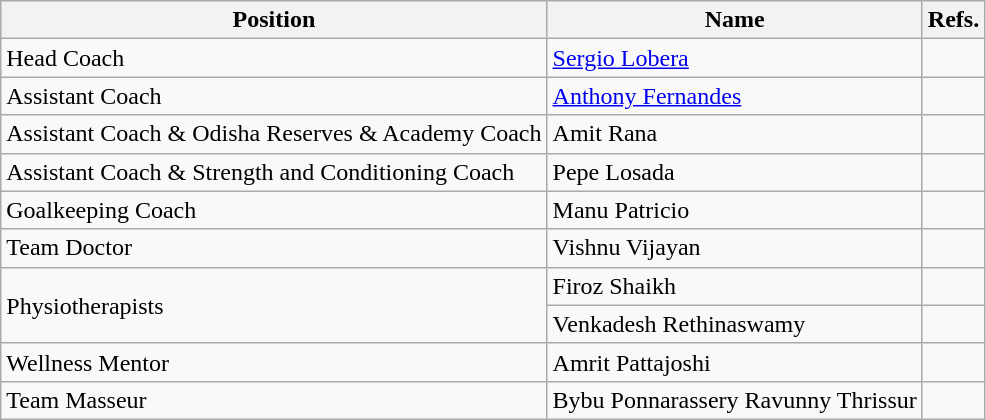<table class="wikitable">
<tr>
<th text-align:center;>Position</th>
<th text-align:center;>Name</th>
<th text-align:center;>Refs.</th>
</tr>
<tr>
<td>Head Coach</td>
<td> <a href='#'>Sergio Lobera</a></td>
<td></td>
</tr>
<tr>
<td>Assistant Coach</td>
<td> <a href='#'>Anthony Fernandes</a></td>
<td></td>
</tr>
<tr>
<td>Assistant Coach & Odisha Reserves & Academy Coach</td>
<td> Amit Rana</td>
<td></td>
</tr>
<tr>
<td>Assistant Coach & Strength and Conditioning Coach</td>
<td> Pepe Losada</td>
<td></td>
</tr>
<tr>
<td>Goalkeeping Coach</td>
<td> Manu Patricio</td>
<td></td>
</tr>
<tr>
<td>Team Doctor</td>
<td> Vishnu Vijayan</td>
<td></td>
</tr>
<tr>
<td rowspan="2">Physiotherapists</td>
<td> Firoz Shaikh</td>
<td></td>
</tr>
<tr>
<td> Venkadesh Rethinaswamy</td>
<td></td>
</tr>
<tr>
<td>Wellness Mentor</td>
<td> Amrit Pattajoshi</td>
<td></td>
</tr>
<tr>
<td>Team Masseur</td>
<td> Bybu Ponnarassery Ravunny Thrissur</td>
<td></td>
</tr>
</table>
